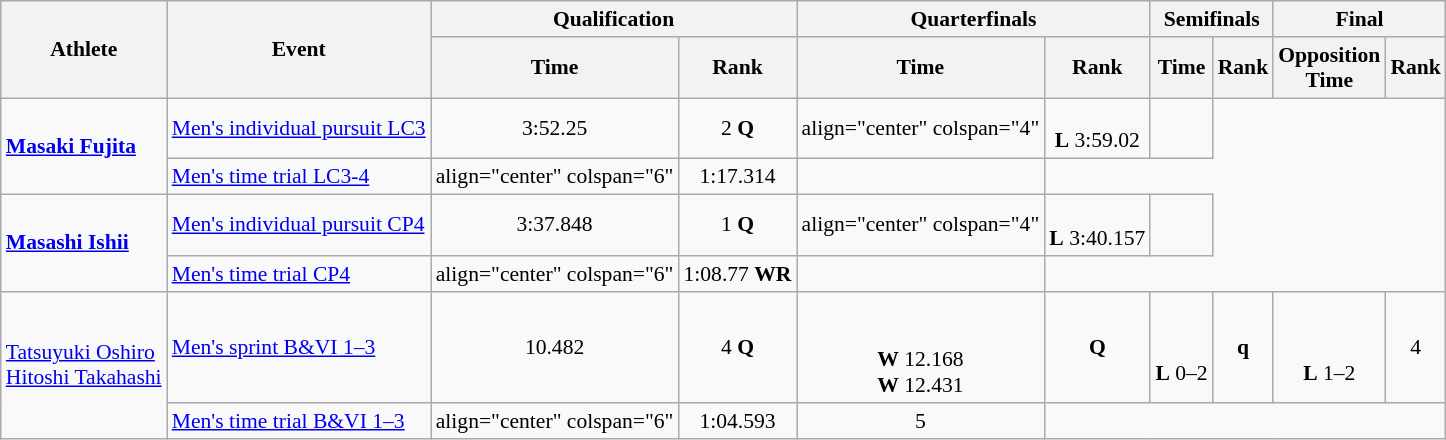<table class=wikitable style="font-size:90%">
<tr>
<th rowspan="2">Athlete</th>
<th rowspan="2">Event</th>
<th colspan="2">Qualification</th>
<th colspan="2">Quarterfinals</th>
<th colspan="2">Semifinals</th>
<th colspan="2">Final</th>
</tr>
<tr>
<th>Time</th>
<th>Rank</th>
<th>Time</th>
<th>Rank</th>
<th>Time</th>
<th>Rank</th>
<th>Opposition<br>Time</th>
<th>Rank</th>
</tr>
<tr>
<td rowspan="2"><strong><a href='#'>Masaki Fujita</a></strong></td>
<td><a href='#'>Men's individual pursuit LC3</a></td>
<td align="center">3:52.25</td>
<td align="center">2 <strong>Q</strong></td>
<td>align="center" colspan="4" </td>
<td align="center"><br> <strong>L</strong> 3:59.02</td>
<td align="center"></td>
</tr>
<tr>
<td><a href='#'>Men's time trial LC3-4</a></td>
<td>align="center" colspan="6" </td>
<td align="center">1:17.314</td>
<td align="center"></td>
</tr>
<tr>
<td rowspan="2"><strong><a href='#'>Masashi Ishii</a></strong></td>
<td><a href='#'>Men's individual pursuit CP4</a></td>
<td align="center">3:37.848</td>
<td align="center">1 <strong>Q</strong></td>
<td>align="center" colspan="4" </td>
<td align="center"><br> <strong>L</strong> 3:40.157</td>
<td align="center"></td>
</tr>
<tr>
<td><a href='#'>Men's time trial CP4</a></td>
<td>align="center" colspan="6" </td>
<td align="center">1:08.77 <strong>WR</strong></td>
<td align="center"></td>
</tr>
<tr>
<td rowspan="2"><a href='#'>Tatsuyuki Oshiro</a><br> <a href='#'>Hitoshi Takahashi</a></td>
<td><a href='#'>Men's sprint B&VI 1–3</a></td>
<td align="center">10.482</td>
<td align="center">4 <strong>Q</strong></td>
<td align="center"><br> <br> <strong>W</strong> 12.168<br> <strong>W</strong> 12.431</td>
<td align="center"><strong>Q</strong></td>
<td align="center"><br> <br> <strong>L</strong> 0–2</td>
<td align="center"><strong>q</strong></td>
<td align="center"><br> <br> <strong>L</strong> 1–2</td>
<td align="center">4</td>
</tr>
<tr>
<td><a href='#'>Men's time trial B&VI 1–3</a></td>
<td>align="center" colspan="6" </td>
<td align="center">1:04.593</td>
<td align="center">5</td>
</tr>
</table>
